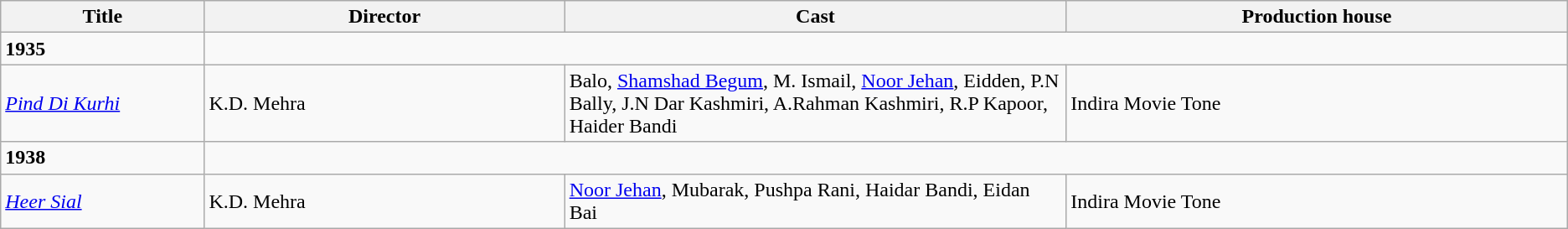<table class="wikitable">
<tr>
<th width=13%>Title</th>
<th>Director</th>
<th width=32%>Cast</th>
<th width=32%>Production house</th>
</tr>
<tr>
<td><strong>1935</strong></td>
</tr>
<tr>
<td><em><a href='#'>Pind Di Kurhi</a></em></td>
<td>K.D. Mehra</td>
<td>Balo, <a href='#'>Shamshad Begum</a>, M. Ismail, <a href='#'>Noor Jehan</a>, Eidden, P.N Bally, J.N Dar Kashmiri, A.Rahman Kashmiri, R.P Kapoor, Haider Bandi</td>
<td>Indira Movie Tone</td>
</tr>
<tr>
<td><strong>1938</strong></td>
</tr>
<tr>
<td><em><a href='#'>Heer Sial</a></em></td>
<td>K.D. Mehra</td>
<td><a href='#'>Noor Jehan</a>, Mubarak, Pushpa Rani, Haidar Bandi, Eidan Bai</td>
<td>Indira Movie Tone</td>
</tr>
</table>
